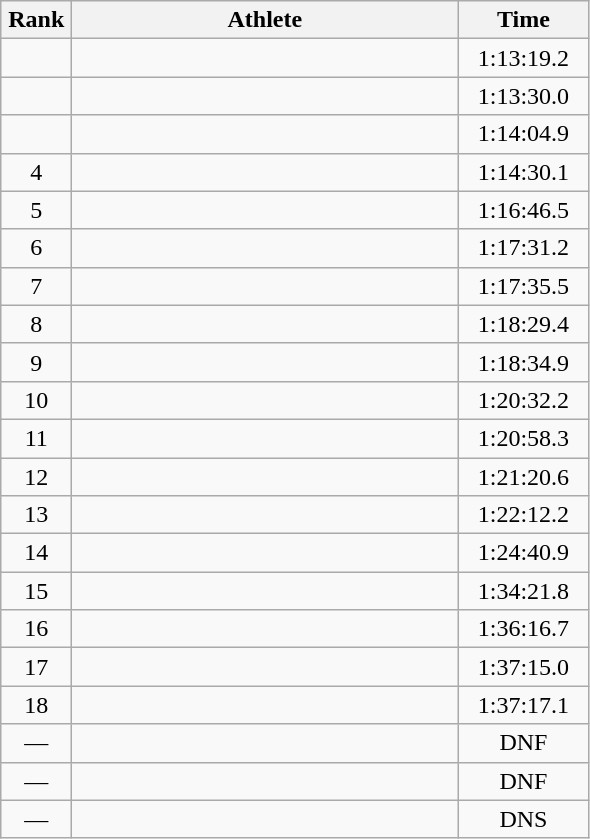<table class=wikitable style="text-align:center">
<tr>
<th width=40>Rank</th>
<th width=250>Athlete</th>
<th width=80>Time</th>
</tr>
<tr>
<td></td>
<td align=left></td>
<td>1:13:19.2</td>
</tr>
<tr>
<td></td>
<td align=left></td>
<td>1:13:30.0</td>
</tr>
<tr>
<td></td>
<td align=left></td>
<td>1:14:04.9</td>
</tr>
<tr>
<td>4</td>
<td align=left></td>
<td>1:14:30.1</td>
</tr>
<tr>
<td>5</td>
<td align=left></td>
<td>1:16:46.5</td>
</tr>
<tr>
<td>6</td>
<td align=left></td>
<td>1:17:31.2</td>
</tr>
<tr>
<td>7</td>
<td align=left></td>
<td>1:17:35.5</td>
</tr>
<tr>
<td>8</td>
<td align=left></td>
<td>1:18:29.4</td>
</tr>
<tr>
<td>9</td>
<td align=left></td>
<td>1:18:34.9</td>
</tr>
<tr>
<td>10</td>
<td align=left></td>
<td>1:20:32.2</td>
</tr>
<tr>
<td>11</td>
<td align=left></td>
<td>1:20:58.3</td>
</tr>
<tr>
<td>12</td>
<td align=left></td>
<td>1:21:20.6</td>
</tr>
<tr>
<td>13</td>
<td align=left></td>
<td>1:22:12.2</td>
</tr>
<tr>
<td>14</td>
<td align=left></td>
<td>1:24:40.9</td>
</tr>
<tr>
<td>15</td>
<td align=left></td>
<td>1:34:21.8</td>
</tr>
<tr>
<td>16</td>
<td align=left></td>
<td>1:36:16.7</td>
</tr>
<tr>
<td>17</td>
<td align=left></td>
<td>1:37:15.0</td>
</tr>
<tr>
<td>18</td>
<td align=left></td>
<td>1:37:17.1</td>
</tr>
<tr>
<td>—</td>
<td align=left></td>
<td>DNF</td>
</tr>
<tr>
<td>—</td>
<td align=left></td>
<td>DNF</td>
</tr>
<tr>
<td>—</td>
<td align=left></td>
<td>DNS</td>
</tr>
</table>
